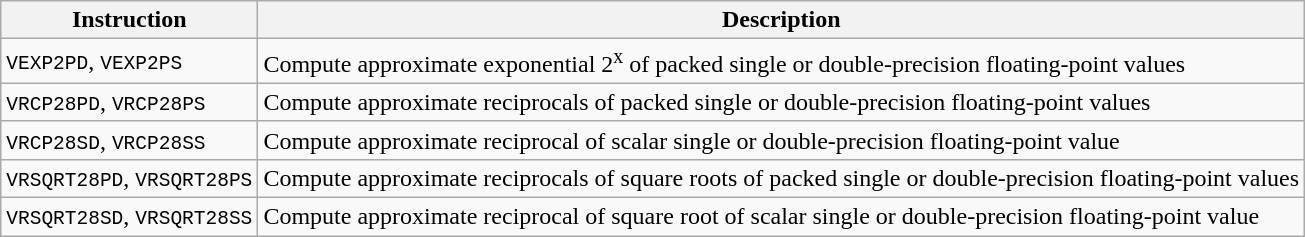<table class="wikitable">
<tr>
<th scope="col">Instruction</th>
<th scope="col">Description</th>
</tr>
<tr>
<td><code>VEXP2PD</code>, <code>VEXP2PS</code></td>
<td>Compute approximate exponential 2<sup>x</sup> of packed single or double-precision floating-point values</td>
</tr>
<tr>
<td><code>VRCP28PD</code>, <code>VRCP28PS</code></td>
<td>Compute approximate reciprocals of packed single or double-precision floating-point values</td>
</tr>
<tr>
<td><code>VRCP28SD</code>, <code>VRCP28SS</code></td>
<td>Compute approximate reciprocal of scalar single or double-precision floating-point value</td>
</tr>
<tr>
<td><code>VRSQRT28PD</code>, <code>VRSQRT28PS</code></td>
<td>Compute approximate reciprocals of square roots of packed single or double-precision floating-point values</td>
</tr>
<tr>
<td><code>VRSQRT28SD</code>, <code>VRSQRT28SS</code></td>
<td>Compute approximate reciprocal of square root of scalar single or double-precision floating-point value</td>
</tr>
</table>
